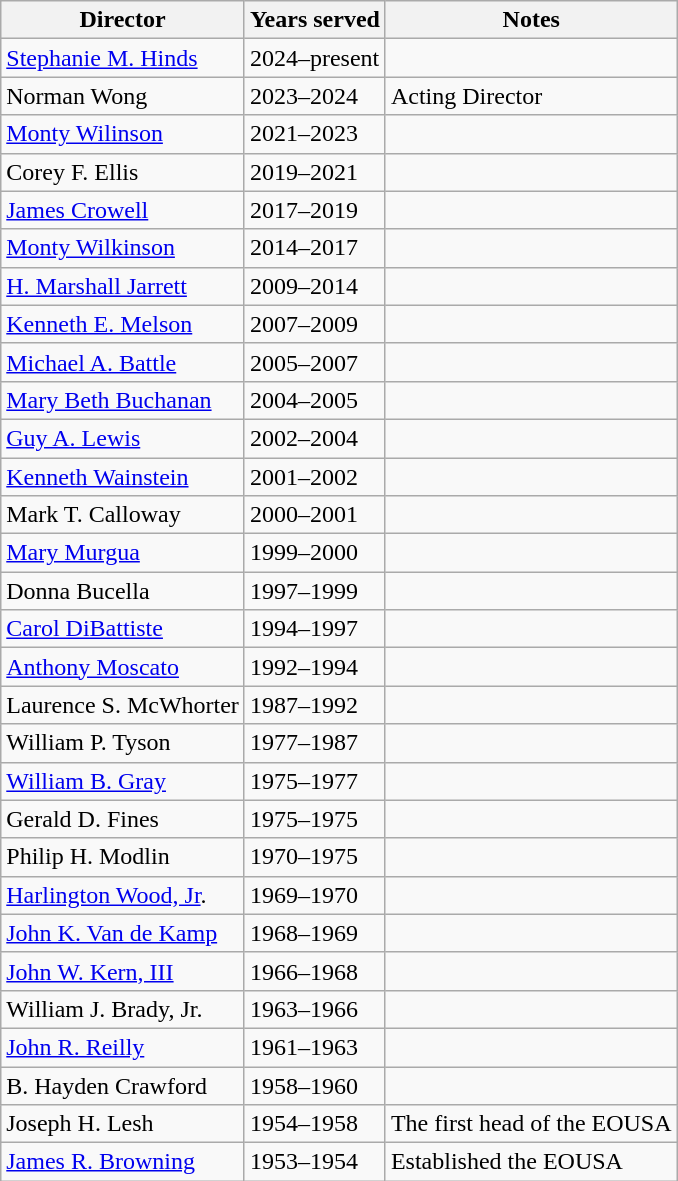<table class="wikitable">
<tr>
<th>Director</th>
<th>Years served</th>
<th>Notes</th>
</tr>
<tr>
<td><a href='#'>Stephanie M. Hinds</a></td>
<td>2024–present</td>
<td></td>
</tr>
<tr>
<td>Norman Wong</td>
<td>2023–2024</td>
<td>Acting Director</td>
</tr>
<tr>
<td><a href='#'>Monty Wilinson</a></td>
<td>2021–2023</td>
<td></td>
</tr>
<tr>
<td>Corey F. Ellis</td>
<td>2019–2021</td>
<td></td>
</tr>
<tr>
<td><a href='#'>James Crowell</a></td>
<td>2017–2019</td>
<td></td>
</tr>
<tr>
<td><a href='#'>Monty Wilkinson</a></td>
<td>2014–2017</td>
<td></td>
</tr>
<tr>
<td><a href='#'>H. Marshall Jarrett</a></td>
<td>2009–2014</td>
<td></td>
</tr>
<tr>
<td><a href='#'>Kenneth E. Melson</a></td>
<td>2007–2009</td>
<td></td>
</tr>
<tr>
<td><a href='#'>Michael A. Battle</a></td>
<td>2005–2007</td>
<td></td>
</tr>
<tr>
<td><a href='#'>Mary Beth Buchanan</a></td>
<td>2004–2005</td>
<td></td>
</tr>
<tr>
<td><a href='#'>Guy A. Lewis</a></td>
<td>2002–2004</td>
<td></td>
</tr>
<tr>
<td><a href='#'>Kenneth Wainstein</a></td>
<td>2001–2002</td>
<td></td>
</tr>
<tr>
<td>Mark T. Calloway</td>
<td>2000–2001</td>
<td></td>
</tr>
<tr>
<td><a href='#'>Mary Murgua</a></td>
<td>1999–2000</td>
<td></td>
</tr>
<tr>
<td>Donna Bucella</td>
<td>1997–1999</td>
<td></td>
</tr>
<tr>
<td><a href='#'>Carol DiBattiste</a></td>
<td>1994–1997</td>
<td></td>
</tr>
<tr>
<td><a href='#'>Anthony Moscato</a></td>
<td>1992–1994</td>
<td></td>
</tr>
<tr>
<td>Laurence S. McWhorter</td>
<td>1987–1992</td>
<td></td>
</tr>
<tr>
<td>William P. Tyson</td>
<td>1977–1987</td>
<td></td>
</tr>
<tr>
<td><a href='#'>William B. Gray</a></td>
<td>1975–1977</td>
<td></td>
</tr>
<tr>
<td>Gerald D. Fines</td>
<td>1975–1975</td>
<td></td>
</tr>
<tr>
<td>Philip H. Modlin</td>
<td>1970–1975</td>
<td></td>
</tr>
<tr>
<td><a href='#'>Harlington Wood, Jr</a>.</td>
<td>1969–1970</td>
<td></td>
</tr>
<tr>
<td><a href='#'>John K. Van de Kamp</a></td>
<td>1968–1969</td>
<td></td>
</tr>
<tr>
<td><a href='#'>John W. Kern, III</a></td>
<td>1966–1968</td>
<td></td>
</tr>
<tr>
<td>William J. Brady, Jr.</td>
<td>1963–1966</td>
<td></td>
</tr>
<tr>
<td><a href='#'>John R. Reilly</a></td>
<td>1961–1963</td>
<td></td>
</tr>
<tr>
<td>B. Hayden Crawford</td>
<td>1958–1960</td>
<td></td>
</tr>
<tr>
<td>Joseph H. Lesh</td>
<td>1954–1958</td>
<td>The first head of the EOUSA</td>
</tr>
<tr>
<td><a href='#'>James R. Browning</a></td>
<td>1953–1954</td>
<td>Established the EOUSA</td>
</tr>
</table>
